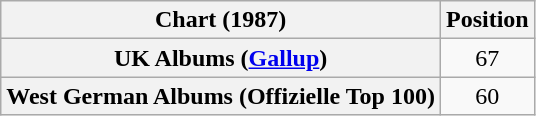<table class="wikitable plainrowheaders" style="text-align:center">
<tr>
<th scope="col">Chart (1987)</th>
<th scope="col">Position</th>
</tr>
<tr>
<th scope="row">UK Albums (<a href='#'>Gallup</a>)</th>
<td>67</td>
</tr>
<tr>
<th scope="row">West German Albums (Offizielle Top 100)</th>
<td>60</td>
</tr>
</table>
